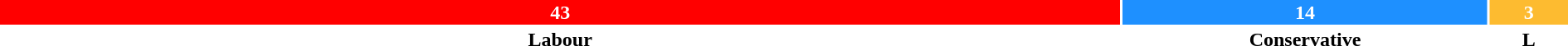<table style="width:100%; text-align:center;">
<tr style="color:white;">
<td style="background:red; width:71.6%;"><strong>43</strong></td>
<td style="background:dodgerblue; width:23.3%;"><strong>14</strong></td>
<td style="background:#FDBB30; width:5%;"><strong>3</strong></td>
</tr>
<tr>
<td><span><strong>Labour</strong></span></td>
<td><span><strong>Conservative</strong></span></td>
<td><span><strong>L</strong></span></td>
</tr>
</table>
